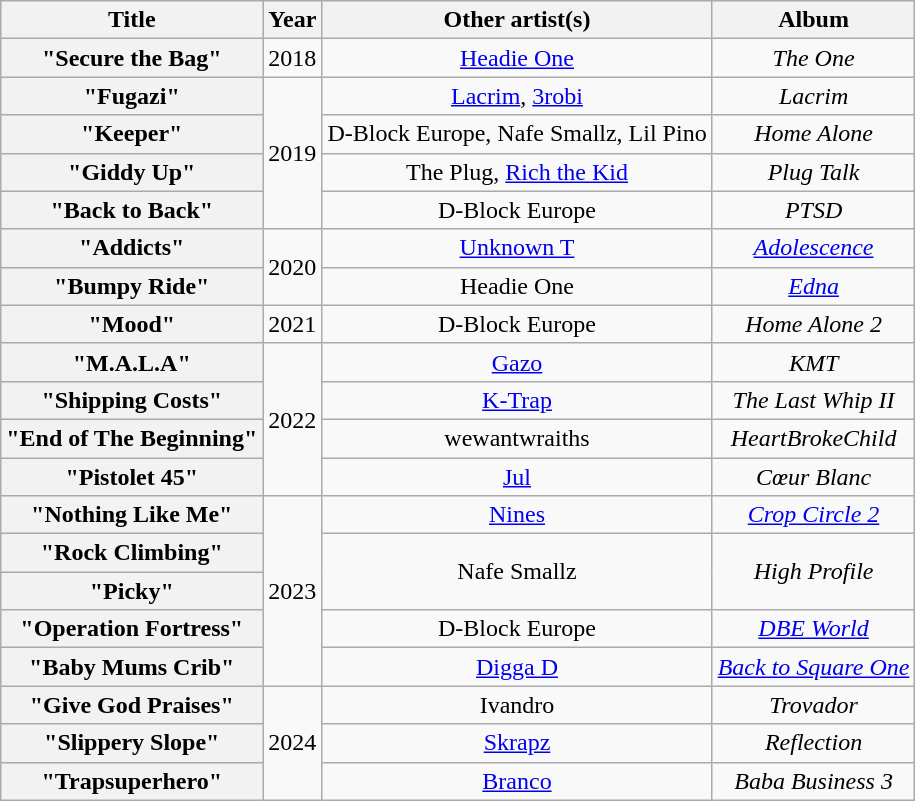<table class="wikitable plainrowheaders" style="text-align:center;">
<tr>
<th scope="col">Title</th>
<th scope="col">Year</th>
<th scope="col">Other artist(s)</th>
<th scope="col">Album</th>
</tr>
<tr>
<th scope="row">"Secure the Bag"</th>
<td rowspan="1">2018</td>
<td><a href='#'>Headie One</a></td>
<td><em>The One</em></td>
</tr>
<tr>
<th scope="row">"Fugazi"</th>
<td rowspan="4">2019</td>
<td><a href='#'>Lacrim</a>, <a href='#'>3robi</a></td>
<td><em>Lacrim</em></td>
</tr>
<tr>
<th scope="row">"Keeper"</th>
<td>D-Block Europe, Nafe Smallz, Lil Pino</td>
<td><em>Home Alone</em></td>
</tr>
<tr>
<th scope="row">"Giddy Up"</th>
<td>The Plug, <a href='#'>Rich the Kid</a></td>
<td><em>Plug Talk</em></td>
</tr>
<tr>
<th scope="row">"Back to Back"</th>
<td>D-Block Europe</td>
<td><em>PTSD</em></td>
</tr>
<tr>
<th scope="row">"Addicts"</th>
<td rowspan="2">2020</td>
<td><a href='#'>Unknown T</a></td>
<td><em><a href='#'>Adolescence</a></em></td>
</tr>
<tr>
<th scope="row">"Bumpy Ride"</th>
<td>Headie One</td>
<td><em><a href='#'>Edna</a></em></td>
</tr>
<tr>
<th scope="row">"Mood"</th>
<td rowspan="1">2021</td>
<td>D-Block Europe</td>
<td><em>Home Alone 2</em></td>
</tr>
<tr>
<th scope="row">"M.A.L.A"</th>
<td rowspan="4">2022</td>
<td><a href='#'>Gazo</a></td>
<td><em>KMT</em></td>
</tr>
<tr>
<th scope="row">"Shipping Costs"</th>
<td><a href='#'>K-Trap</a></td>
<td><em>The Last Whip II</em></td>
</tr>
<tr>
<th scope="row">"End of The Beginning"</th>
<td>wewantwraiths</td>
<td><em>HeartBrokeChild</em></td>
</tr>
<tr>
<th scope="row">"Pistolet 45"</th>
<td><a href='#'>Jul</a></td>
<td><em>Cœur Blanc</em></td>
</tr>
<tr>
<th scope="row">"Nothing Like Me"</th>
<td rowspan="5">2023</td>
<td><a href='#'>Nines</a></td>
<td><em><a href='#'>Crop Circle 2</a></em></td>
</tr>
<tr>
<th scope="row">"Rock Climbing"</th>
<td rowspan="2">Nafe Smallz</td>
<td rowspan="2"><em>High Profile	</em></td>
</tr>
<tr>
<th scope="row">"Picky"</th>
</tr>
<tr>
<th scope="row">"Operation Fortress"</th>
<td>D-Block Europe</td>
<td><em><a href='#'>DBE World</a></em></td>
</tr>
<tr>
<th scope="row">"Baby Mums Crib"</th>
<td><a href='#'>Digga D</a></td>
<td><em><a href='#'>Back to Square One</a></em></td>
</tr>
<tr>
<th scope="row">"Give God Praises"</th>
<td rowspan="3">2024</td>
<td>Ivandro</td>
<td><em>Trovador</em></td>
</tr>
<tr>
<th scope="row">"Slippery Slope"</th>
<td><a href='#'>Skrapz</a></td>
<td><em>Reflection</em></td>
</tr>
<tr>
<th scope="row">"Trapsuperhero"</th>
<td><a href='#'>Branco</a></td>
<td><em>Baba Business 3</em></td>
</tr>
</table>
